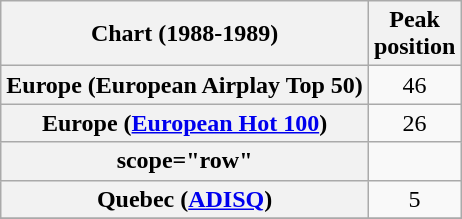<table class="wikitable sortable plainrowheaders">
<tr>
<th>Chart (1988-1989)</th>
<th>Peak<br>position</th>
</tr>
<tr>
<th scope="row">Europe (European Airplay Top 50)</th>
<td align="center">46</td>
</tr>
<tr>
<th scope="row">Europe (<a href='#'>European Hot 100</a>)</th>
<td align="center">26</td>
</tr>
<tr>
<th>scope="row"</th>
</tr>
<tr>
<th scope="row">Quebec (<a href='#'>ADISQ</a>)</th>
<td align="center">5</td>
</tr>
<tr>
</tr>
</table>
